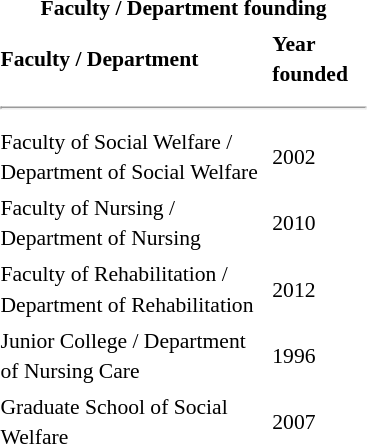<table class="toccolours" style="float:right; margin-left:1em; font-size:90%; line-height:1.4em; width:250px;">
<tr>
<th colspan="2" style="text-align: center;">Faculty / Department founding</th>
</tr>
<tr>
<td><strong>Faculty / Department</strong></td>
<td><strong>Year founded</strong></td>
</tr>
<tr>
<td colspan="2"><hr></td>
</tr>
<tr>
<td>Faculty of Social Welfare / Department of Social Welfare</td>
<td>2002</td>
</tr>
<tr>
<td>Faculty of Nursing / Department of Nursing</td>
<td>2010</td>
</tr>
<tr>
<td>Faculty of Rehabilitation / Department of Rehabilitation</td>
<td>2012</td>
</tr>
<tr>
<td>Junior College / Department of Nursing Care</td>
<td>1996</td>
</tr>
<tr>
<td>Graduate School of Social Welfare</td>
<td>2007</td>
</tr>
</table>
